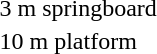<table>
<tr>
<td>3 m springboard</td>
<td></td>
<td></td>
<td></td>
</tr>
<tr>
<td>10 m platform</td>
<td></td>
<td></td>
<td></td>
</tr>
</table>
